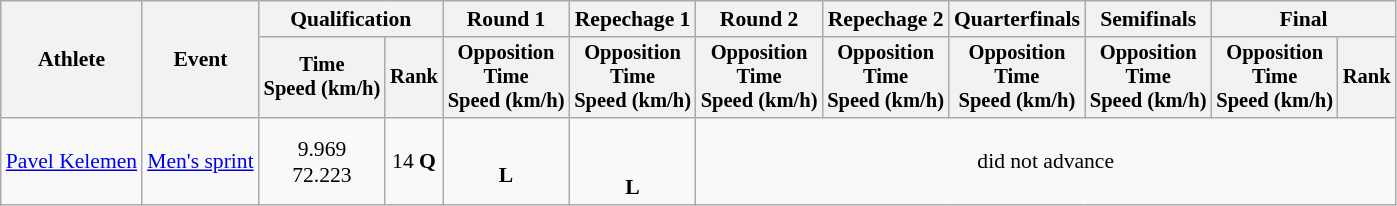<table class="wikitable" style="font-size:90%">
<tr>
<th rowspan=2>Athlete</th>
<th rowspan=2>Event</th>
<th colspan=2>Qualification</th>
<th>Round 1</th>
<th>Repechage 1</th>
<th>Round 2</th>
<th>Repechage 2</th>
<th>Quarterfinals</th>
<th>Semifinals</th>
<th colspan=2>Final</th>
</tr>
<tr style="font-size:95%">
<th>Time<br>Speed (km/h)</th>
<th>Rank</th>
<th>Opposition<br>Time<br>Speed (km/h)</th>
<th>Opposition<br>Time<br>Speed (km/h)</th>
<th>Opposition<br>Time<br>Speed (km/h)</th>
<th>Opposition<br>Time<br>Speed (km/h)</th>
<th>Opposition<br>Time<br>Speed (km/h)</th>
<th>Opposition<br>Time<br>Speed (km/h)</th>
<th>Opposition<br>Time<br>Speed (km/h)</th>
<th>Rank</th>
</tr>
<tr align=center>
<td align=left><a href='#'>Pavel Kelemen</a></td>
<td align=left><a href='#'>Men's sprint</a></td>
<td>9.969<br>72.223</td>
<td>14 <strong>Q</strong></td>
<td><br><strong>L</strong></td>
<td><br><br><strong>L</strong></td>
<td colspan=6>did not advance</td>
</tr>
</table>
